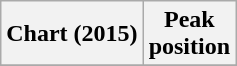<table class="wikitable plainrowheaders" style="text-align:center">
<tr>
<th scope="col">Chart (2015)</th>
<th scope="col">Peak<br>position</th>
</tr>
<tr>
</tr>
</table>
